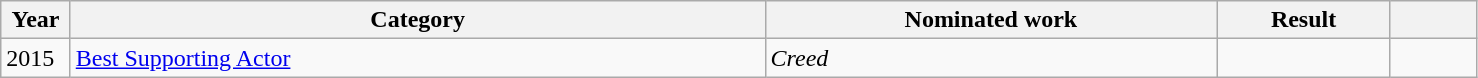<table class=wikitable class="wikitable sortable">
<tr>
<th width=4%>Year</th>
<th width=40%>Category</th>
<th width=26%>Nominated work</th>
<th width=10%>Result</th>
<th width=5%></th>
</tr>
<tr>
<td>2015</td>
<td><a href='#'>Best Supporting Actor</a></td>
<td><em>Creed</em></td>
<td></td>
<td></td>
</tr>
</table>
